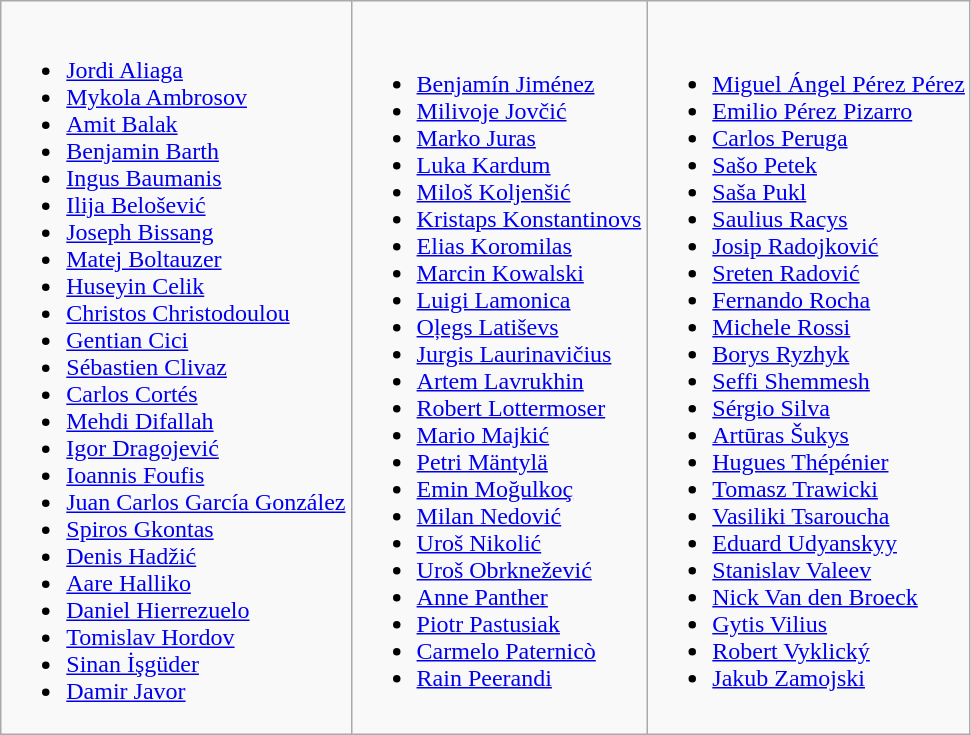<table class="wikitable mw-collapsible mw-collapsed">
<tr>
<td><br><ul><li> <a href='#'>Jordi Aliaga</a></li><li> <a href='#'>Mykola Ambrosov</a></li><li> <a href='#'>Amit Balak</a></li><li> <a href='#'>Benjamin Barth</a></li><li> <a href='#'>Ingus Baumanis</a></li><li> <a href='#'>Ilija Belošević</a></li><li> <a href='#'>Joseph Bissang</a></li><li> <a href='#'>Matej Boltauzer</a></li><li> <a href='#'>Huseyin Celik</a></li><li> <a href='#'>Christos Christodoulou</a></li><li> <a href='#'>Gentian Cici</a></li><li> <a href='#'>Sébastien Clivaz</a></li><li> <a href='#'>Carlos Cortés</a></li><li> <a href='#'>Mehdi Difallah</a></li><li> <a href='#'>Igor Dragojević</a></li><li> <a href='#'>Ioannis Foufis</a></li><li> <a href='#'>Juan Carlos García González</a></li><li> <a href='#'>Spiros Gkontas</a></li><li> <a href='#'>Denis Hadžić</a></li><li> <a href='#'>Aare Halliko</a></li><li> <a href='#'>Daniel Hierrezuelo</a></li><li> <a href='#'>Tomislav Hordov</a></li><li> <a href='#'>Sinan İşgüder</a></li><li> <a href='#'>Damir Javor</a></li></ul></td>
<td><br><ul><li> <a href='#'>Benjamín Jiménez</a></li><li> <a href='#'>Milivoje Jovčić</a></li><li> <a href='#'>Marko Juras</a></li><li> <a href='#'>Luka Kardum</a></li><li> <a href='#'>Miloš Koljenšić</a></li><li> <a href='#'>Kristaps Konstantinovs</a></li><li> <a href='#'>Elias Koromilas</a></li><li> <a href='#'>Marcin Kowalski</a></li><li> <a href='#'>Luigi Lamonica</a></li><li> <a href='#'>Oļegs Latiševs</a></li><li> <a href='#'>Jurgis Laurinavičius</a></li><li> <a href='#'>Artem Lavrukhin</a></li><li> <a href='#'>Robert Lottermoser</a></li><li> <a href='#'>Mario Majkić</a></li><li> <a href='#'>Petri Mäntylä</a></li><li> <a href='#'>Emin Moğulkoç</a></li><li> <a href='#'>Milan Nedović</a></li><li> <a href='#'>Uroš Nikolić</a></li><li> <a href='#'>Uroš Obrknežević</a></li><li> <a href='#'>Anne Panther</a></li><li> <a href='#'>Piotr Pastusiak</a></li><li> <a href='#'>Carmelo Paternicò</a></li><li> <a href='#'>Rain Peerandi</a></li></ul></td>
<td><br><ul><li> <a href='#'>Miguel Ángel Pérez Pérez</a></li><li> <a href='#'>Emilio Pérez Pizarro</a></li><li> <a href='#'>Carlos Peruga</a></li><li> <a href='#'>Sašo Petek</a></li><li> <a href='#'>Saša Pukl</a></li><li> <a href='#'>Saulius Racys</a></li><li> <a href='#'>Josip Radojković</a></li><li> <a href='#'>Sreten Radović</a></li><li> <a href='#'>Fernando Rocha</a></li><li> <a href='#'>Michele Rossi</a></li><li> <a href='#'>Borys Ryzhyk</a></li><li> <a href='#'>Seffi Shemmesh</a></li><li> <a href='#'>Sérgio Silva</a></li><li> <a href='#'>Artūras Šukys</a></li><li> <a href='#'>Hugues Thépénier</a></li><li> <a href='#'>Tomasz Trawicki</a></li><li> <a href='#'>Vasiliki Tsaroucha</a></li><li> <a href='#'>Eduard Udyanskyy</a></li><li> <a href='#'>Stanislav Valeev</a></li><li> <a href='#'>Nick Van den Broeck</a></li><li> <a href='#'>Gytis Vilius</a></li><li> <a href='#'>Robert Vyklický</a></li><li> <a href='#'>Jakub Zamojski</a></li></ul></td>
</tr>
</table>
